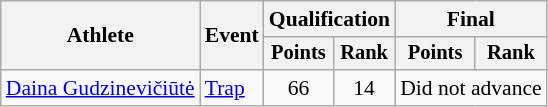<table class="wikitable" style="font-size:90%">
<tr>
<th rowspan="2">Athlete</th>
<th rowspan="2">Event</th>
<th colspan=2>Qualification</th>
<th colspan=2>Final</th>
</tr>
<tr style="font-size:95%">
<th>Points</th>
<th>Rank</th>
<th>Points</th>
<th>Rank</th>
</tr>
<tr align=center>
<td align=left><a href='#'>Daina Gudzinevičiūtė</a></td>
<td align=left><a href='#'>Trap</a></td>
<td>66</td>
<td>14</td>
<td colspan=2>Did not advance</td>
</tr>
</table>
